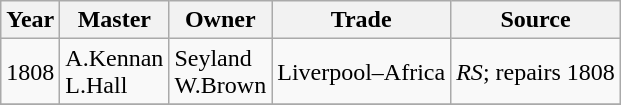<table class=" wikitable">
<tr>
<th>Year</th>
<th>Master</th>
<th>Owner</th>
<th>Trade</th>
<th>Source</th>
</tr>
<tr>
<td>1808</td>
<td>A.Kennan<br>L.Hall</td>
<td>Seyland<br>W.Brown</td>
<td>Liverpool–Africa</td>
<td><em>RS</em>; repairs 1808</td>
</tr>
<tr>
</tr>
</table>
